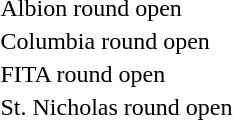<table>
<tr>
<td>Albion round open<br></td>
<td></td>
<td></td>
<td></td>
</tr>
<tr>
<td>Columbia round open<br></td>
<td></td>
<td></td>
<td></td>
</tr>
<tr>
<td>FITA round open<br></td>
<td></td>
<td></td>
<td></td>
</tr>
<tr>
<td>St. Nicholas round open<br></td>
<td></td>
<td></td>
<td></td>
</tr>
</table>
